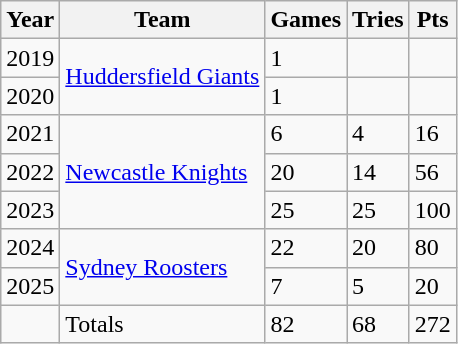<table class="wikitable">
<tr>
<th>Year</th>
<th>Team</th>
<th>Games</th>
<th>Tries</th>
<th>Pts</th>
</tr>
<tr>
<td>2019</td>
<td rowspan="2"> <a href='#'>Huddersfield Giants</a></td>
<td>1</td>
<td></td>
<td></td>
</tr>
<tr>
<td>2020</td>
<td>1</td>
<td></td>
<td></td>
</tr>
<tr>
<td>2021</td>
<td rowspan="3"> <a href='#'>Newcastle Knights</a></td>
<td>6</td>
<td>4</td>
<td>16</td>
</tr>
<tr>
<td>2022</td>
<td>20</td>
<td>14</td>
<td>56</td>
</tr>
<tr>
<td>2023</td>
<td>25</td>
<td>25</td>
<td>100</td>
</tr>
<tr>
<td>2024</td>
<td rowspan="2"> <a href='#'>Sydney Roosters</a></td>
<td>22</td>
<td>20</td>
<td>80</td>
</tr>
<tr>
<td>2025</td>
<td>7</td>
<td>5</td>
<td>20</td>
</tr>
<tr>
<td></td>
<td>Totals</td>
<td>82</td>
<td>68</td>
<td>272</td>
</tr>
</table>
